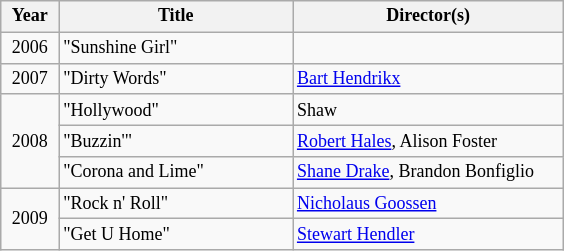<table class="wikitable" style="font-size: 9pt">
<tr>
<th style="width:33px;">Year</th>
<th style="width:150px;">Title</th>
<th style="width:175px;">Director(s)</th>
</tr>
<tr>
<td style="text-align:center;">2006</td>
<td>"Sunshine Girl"</td>
<td></td>
</tr>
<tr>
<td style="text-align:center;">2007</td>
<td>"Dirty Words"</td>
<td><a href='#'>Bart Hendrikx</a></td>
</tr>
<tr>
<td style="text-align:center;" rowspan="3">2008</td>
<td>"Hollywood"</td>
<td>Shaw</td>
</tr>
<tr>
<td>"Buzzin'"</td>
<td><a href='#'>Robert Hales</a>, Alison Foster</td>
</tr>
<tr>
<td>"Corona and Lime"</td>
<td><a href='#'>Shane Drake</a>, Brandon Bonfiglio</td>
</tr>
<tr>
<td style="text-align:center;" rowspan="2">2009</td>
<td>"Rock n' Roll"</td>
<td><a href='#'>Nicholaus Goossen</a></td>
</tr>
<tr>
<td>"Get U Home"</td>
<td><a href='#'>Stewart Hendler</a></td>
</tr>
</table>
